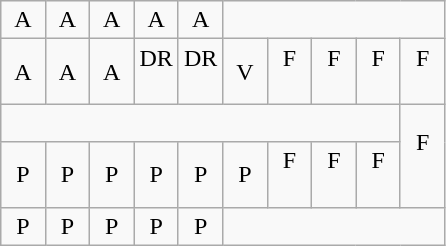<table class="wikitable" style="text-align:center">
<tr>
<td>A</td>
<td>A</td>
<td>A</td>
<td>A</td>
<td>A</td>
</tr>
<tr>
<td width=10% >A</td>
<td width=10% >A</td>
<td width=10% >A</td>
<td width=10% >DR<br><br></td>
<td width=10% >DR<br><br></td>
<td width=10% >V<br></td>
<td width=10% >F<br><br></td>
<td width=10% >F<br><br></td>
<td width=10% >F<br><br></td>
<td width=10% >F<br><br></td>
</tr>
<tr>
<td colspan=9 style="text-align:right"> </td>
<td rowspan=2 >F<br><br></td>
</tr>
<tr>
<td>P</td>
<td>P</td>
<td>P</td>
<td>P</td>
<td>P</td>
<td>P</td>
<td>F<br><br></td>
<td>F<br><br></td>
<td>F<br><br></td>
</tr>
<tr>
<td>P</td>
<td>P</td>
<td>P</td>
<td>P</td>
<td>P</td>
</tr>
</table>
